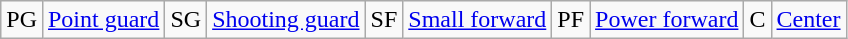<table class="wikitable">
<tr>
<td>PG</td>
<td><a href='#'>Point guard</a></td>
<td>SG</td>
<td><a href='#'>Shooting guard</a></td>
<td>SF</td>
<td><a href='#'>Small forward</a></td>
<td>PF</td>
<td><a href='#'>Power forward</a></td>
<td>C</td>
<td><a href='#'>Center</a></td>
</tr>
</table>
